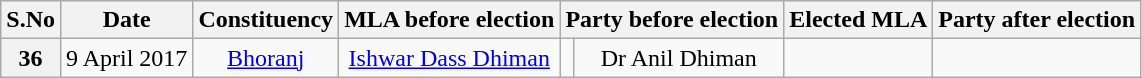<table class="wikitable sortable" style="text-align:center;">
<tr>
<th>S.No</th>
<th>Date</th>
<th>Constituency</th>
<th>MLA before election</th>
<th colspan="2">Party before election</th>
<th>Elected MLA</th>
<th colspan="2">Party after election</th>
</tr>
<tr>
<th>36</th>
<td>9 April 2017</td>
<td><a href='#'>Bhoranj</a></td>
<td><a href='#'>Ishwar Dass Dhiman</a></td>
<td></td>
<td>Dr Anil Dhiman</td>
<td></td>
</tr>
</table>
